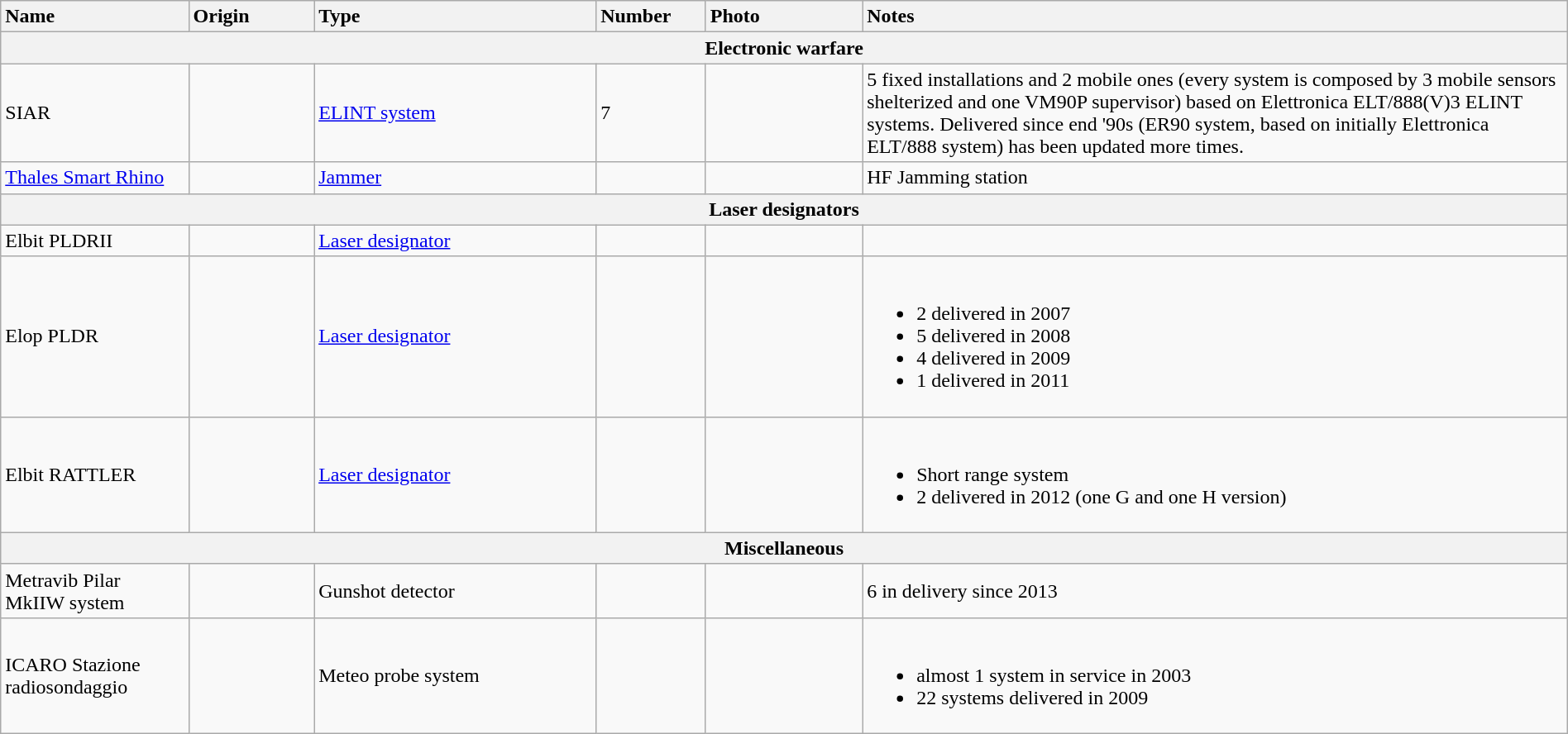<table class="wikitable" style="margin:auto; width:100%;">
<tr>
<th style="text-align: left; width:12%;">Name</th>
<th style="text-align: left; width:8%;">Origin</th>
<th style="text-align: left; width:18%;">Type</th>
<th style="text-align: left; width:7%;">Number</th>
<th style="text-align: left; width:10%; ">Photo</th>
<th style="text-align: left; width:45%;">Notes</th>
</tr>
<tr>
<th colspan="6">Electronic warfare</th>
</tr>
<tr>
<td>SIAR</td>
<td></td>
<td><a href='#'>ELINT system</a></td>
<td>7</td>
<td></td>
<td>5 fixed installations and 2 mobile ones (every system is composed by 3 mobile sensors shelterized and one VM90P supervisor) based on Elettronica ELT/888(V)3 ELINT systems. Delivered since end '90s (ER90 system, based on initially Elettronica ELT/888 system) has been updated more times.</td>
</tr>
<tr>
<td><a href='#'>Thales Smart Rhino</a></td>
<td></td>
<td><a href='#'>Jammer</a></td>
<td></td>
<td></td>
<td>HF Jamming station</td>
</tr>
<tr>
<th colspan="6">Laser designators</th>
</tr>
<tr>
<td>Elbit PLDRII</td>
<td></td>
<td><a href='#'>Laser designator</a></td>
<td></td>
<td></td>
<td></td>
</tr>
<tr>
<td>Elop PLDR</td>
<td></td>
<td><a href='#'>Laser designator</a></td>
<td></td>
<td></td>
<td><br><ul><li>2 delivered in 2007</li><li>5 delivered in 2008</li><li>4 delivered in 2009</li><li>1 delivered in 2011</li></ul></td>
</tr>
<tr>
<td>Elbit RATTLER</td>
<td></td>
<td><a href='#'>Laser designator</a></td>
<td></td>
<td></td>
<td><br><ul><li>Short range system</li><li>2 delivered in 2012 (one G and one H version)</li></ul></td>
</tr>
<tr>
<th colspan="6">Miscellaneous</th>
</tr>
<tr>
<td>Metravib Pilar MkIIW system</td>
<td></td>
<td>Gunshot detector</td>
<td></td>
<td></td>
<td>6 in delivery since 2013</td>
</tr>
<tr>
<td>ICARO Stazione radiosondaggio</td>
<td></td>
<td>Meteo probe system</td>
<td></td>
<td></td>
<td><br><ul><li>almost 1 system in service in 2003</li><li>22 systems delivered in 2009</li></ul></td>
</tr>
</table>
